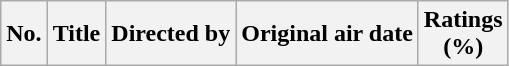<table class="wikitable">
<tr>
<th>No.</th>
<th>Title</th>
<th>Directed by</th>
<th>Original air date</th>
<th>Ratings<br>(%)<br>










</th>
</tr>
</table>
